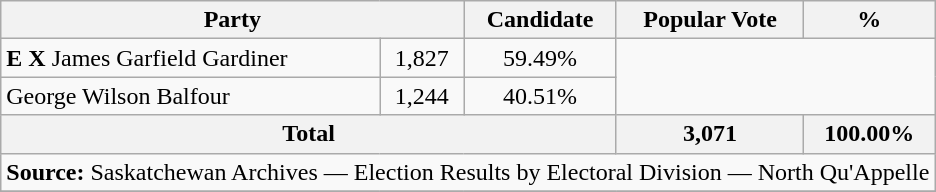<table class="wikitable">
<tr>
<th colspan="2">Party</th>
<th>Candidate</th>
<th>Popular Vote</th>
<th>%</th>
</tr>
<tr>
<td><strong>E</strong> <strong>X</strong> James Garfield Gardiner</td>
<td align=center>1,827</td>
<td align=center>59.49%</td>
</tr>
<tr>
<td>George Wilson Balfour</td>
<td align=center>1,244</td>
<td align=center>40.51%</td>
</tr>
<tr>
<th colspan=3>Total</th>
<th>3,071</th>
<th>100.00%</th>
</tr>
<tr>
<td align="center" colspan=5><strong>Source:</strong> Saskatchewan Archives — Election Results by Electoral Division — North Qu'Appelle</td>
</tr>
<tr>
</tr>
</table>
